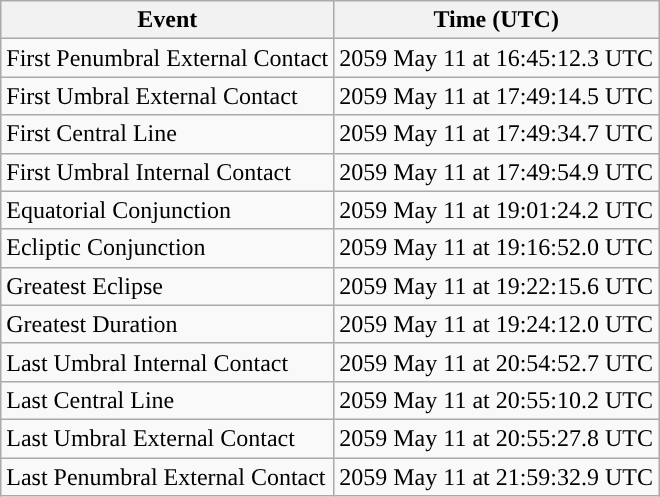<table class="wikitable">
<tr>
<th>Event</th>
<th>Time (UTC)</th>
</tr>
<tr>
<td>First Penumbral External Contact</td>
<td>2059 May 11 at 16:45:12.3 UTC</td>
</tr>
<tr>
<td>First Umbral External Contact</td>
<td>2059 May 11 at 17:49:14.5 UTC</td>
</tr>
<tr>
<td>First Central Line</td>
<td>2059 May 11 at 17:49:34.7 UTC</td>
</tr>
<tr>
<td>First Umbral Internal Contact</td>
<td>2059 May 11 at 17:49:54.9 UTC</td>
</tr>
<tr>
<td>Equatorial Conjunction</td>
<td>2059 May 11 at 19:01:24.2 UTC</td>
</tr>
<tr>
<td>Ecliptic Conjunction</td>
<td>2059 May 11 at 19:16:52.0 UTC</td>
</tr>
<tr>
<td>Greatest Eclipse</td>
<td>2059 May 11 at 19:22:15.6 UTC</td>
</tr>
<tr>
<td>Greatest Duration</td>
<td>2059 May 11 at 19:24:12.0 UTC</td>
</tr>
<tr>
<td>Last Umbral Internal Contact</td>
<td>2059 May 11 at 20:54:52.7 UTC</td>
</tr>
<tr>
<td>Last Central Line</td>
<td>2059 May 11 at 20:55:10.2 UTC</td>
</tr>
<tr>
<td>Last Umbral External Contact</td>
<td>2059 May 11 at 20:55:27.8 UTC</td>
</tr>
<tr>
<td>Last Penumbral External Contact</td>
<td>2059 May 11 at 21:59:32.9 UTC</td>
</tr>
</table>
